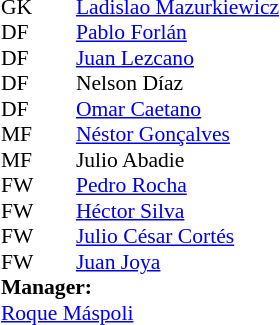<table style="font-size:90%; margin:0.2em auto;" cellspacing="0" cellpadding="0">
<tr>
<th width="25"></th>
<th width="25"></th>
</tr>
<tr>
<td>GK</td>
<td></td>
<td> <a href='#'>Ladislao Mazurkiewicz</a></td>
</tr>
<tr>
<td>DF</td>
<td></td>
<td> <a href='#'>Pablo Forlán</a></td>
</tr>
<tr>
<td>DF</td>
<td></td>
<td> <a href='#'>Juan Lezcano</a></td>
</tr>
<tr>
<td>DF</td>
<td></td>
<td> Nelson Díaz</td>
</tr>
<tr>
<td>DF</td>
<td></td>
<td> <a href='#'>Omar Caetano</a></td>
</tr>
<tr>
<td>MF</td>
<td></td>
<td> <a href='#'>Néstor Gonçalves</a></td>
</tr>
<tr>
<td>MF</td>
<td></td>
<td> Julio Abadie</td>
</tr>
<tr>
<td>FW</td>
<td></td>
<td> <a href='#'>Pedro Rocha</a></td>
</tr>
<tr>
<td>FW</td>
<td></td>
<td> <a href='#'>Héctor Silva</a></td>
</tr>
<tr>
<td>FW</td>
<td></td>
<td> <a href='#'>Julio César Cortés</a></td>
</tr>
<tr>
<td>FW</td>
<td></td>
<td> <a href='#'>Juan Joya</a></td>
</tr>
<tr>
<td colspan=3><strong>Manager:</strong></td>
</tr>
<tr>
<td colspan=4> <a href='#'>Roque Máspoli</a></td>
</tr>
</table>
